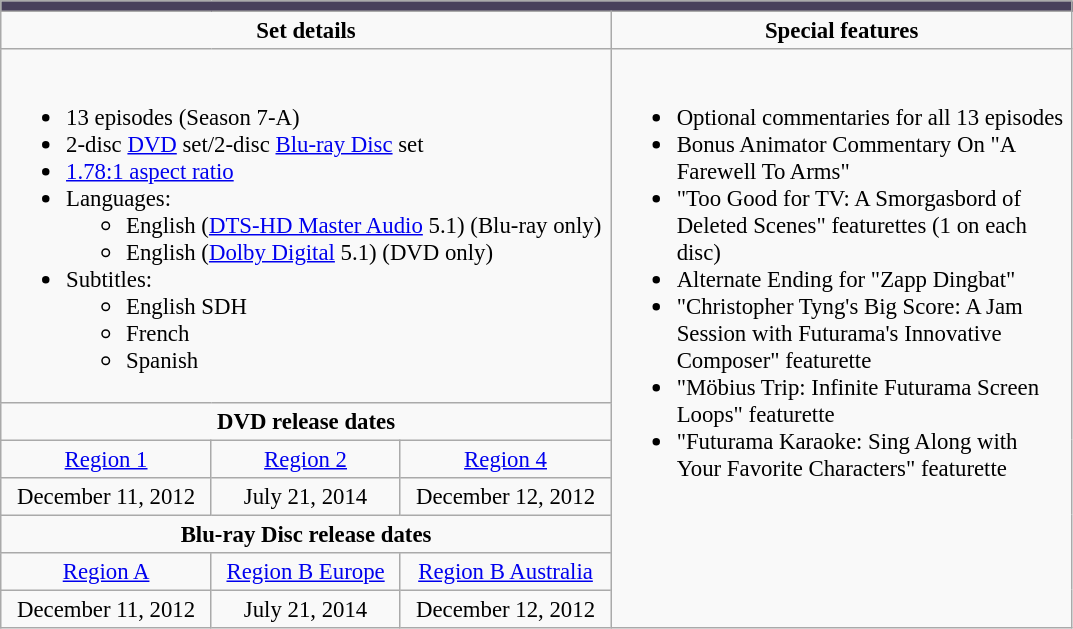<table class="wikitable" style="margin:0 1em 0 0; font-size:95%;">
<tr style="background:#48405b">
<td colspan="5" style="background:#48405b;"></td>
</tr>
<tr valign="top">
<td style="text-align:center; width:400px;" colspan="3"><strong>Set details</strong></td>
<td style="width:300px; text-align:center;"><strong>Special features</strong></td>
</tr>
<tr valign="top">
<td colspan="3"  style="text-align:left; width:400px;"><br><ul><li>13 episodes (Season 7-A)</li><li>2-disc <a href='#'>DVD</a> set/2-disc <a href='#'>Blu-ray Disc</a> set</li><li><a href='#'>1.78:1 aspect ratio</a></li><li>Languages:<ul><li>English (<a href='#'>DTS-HD Master Audio</a> 5.1) (Blu-ray only)</li><li>English (<a href='#'>Dolby Digital</a> 5.1) (DVD only)</li></ul></li><li>Subtitles:<ul><li>English SDH</li><li>French</li><li>Spanish</li></ul></li></ul></td>
<td rowspan="7"  style="text-align:left; width:300px;"><br><ul><li>Optional commentaries for all 13 episodes</li><li>Bonus Animator Commentary On "A Farewell To Arms"</li><li>"Too Good for TV: A Smorgasbord of Deleted Scenes" featurettes (1 on each disc)</li><li>Alternate Ending for "Zapp Dingbat"</li><li>"Christopher Tyng's Big Score: A Jam Session with Futurama's Innovative Composer" featurette</li><li>"Möbius Trip: Infinite Futurama Screen Loops" featurette</li><li>"Futurama Karaoke: Sing Along with Your Favorite Characters" featurette</li></ul></td>
</tr>
<tr>
<td colspan="3" style="text-align:center;"><strong>DVD release dates</strong></td>
</tr>
<tr>
<td style="text-align:center;"><a href='#'>Region 1</a></td>
<td style="text-align:center;"><a href='#'>Region 2</a></td>
<td style="text-align:center;"><a href='#'>Region 4</a></td>
</tr>
<tr>
<td style="text-align:center;">December 11, 2012</td>
<td style="text-align:center;">July 21, 2014</td>
<td style="text-align:center;">December 12, 2012</td>
</tr>
<tr>
<td colspan="3" style="text-align:center;"><strong>Blu-ray Disc release dates</strong></td>
</tr>
<tr>
<td style="text-align:center;"><a href='#'>Region A</a></td>
<td style="text-align:center;"><a href='#'>Region B Europe</a></td>
<td style="text-align:center;"><a href='#'>Region B Australia</a></td>
</tr>
<tr>
<td style="text-align:center;">December 11, 2012</td>
<td style="text-align:center;">July 21, 2014</td>
<td style="text-align:center;">December 12, 2012</td>
</tr>
</table>
